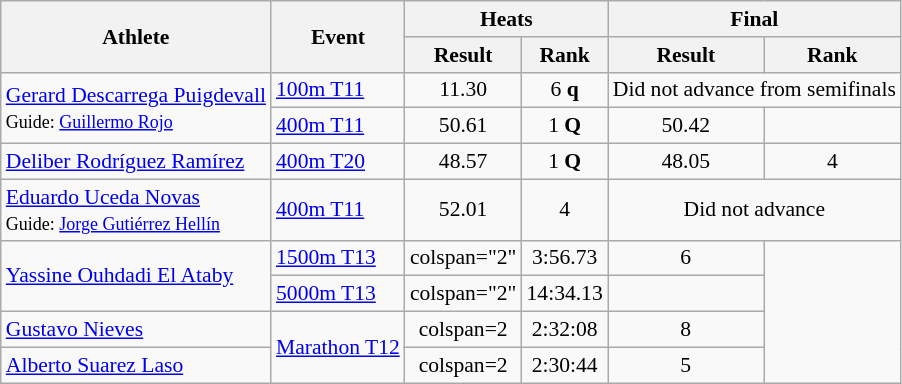<table class=wikitable style="font-size:90%">
<tr>
<th rowspan="2">Athlete</th>
<th rowspan="2">Event</th>
<th colspan="2">Heats</th>
<th colspan="2">Final</th>
</tr>
<tr>
<th>Result</th>
<th>Rank</th>
<th>Result</th>
<th>Rank</th>
</tr>
<tr align="center">
<td align="left" rowspan="2"><a href='#'>Gerard Descarrega Puigdevall</a><br><small>Guide: <a href='#'>Guillermo Rojo</a></small></td>
<td align="left"><a href='#'>100m T11</a></td>
<td>11.30</td>
<td>6 <strong>q</strong></td>
<td colspan="2">Did not advance from semifinals</td>
</tr>
<tr align="center">
<td align="left"><a href='#'>400m T11</a></td>
<td>50.61</td>
<td>1 <strong>Q</strong></td>
<td>50.42</td>
<td></td>
</tr>
<tr align=center>
<td align=left><a href='#'>Deliber Rodríguez Ramírez</a></td>
<td align=left><a href='#'>400m T20</a></td>
<td>48.57</td>
<td>1 <strong>Q</strong></td>
<td>48.05</td>
<td>4</td>
</tr>
<tr align=center>
<td align="left"><a href='#'>Eduardo Uceda Novas</a><br><small>Guide: <a href='#'>Jorge Gutiérrez Hellín</a></small></td>
<td align="left"><a href='#'>400m T11</a></td>
<td>52.01</td>
<td>4</td>
<td colspan="2">Did not advance</td>
</tr>
<tr align=center>
<td rowspan="2" align="left"><a href='#'>Yassine Ouhdadi El Ataby</a></td>
<td align="left"><a href='#'>1500m T13</a></td>
<td>colspan="2" </td>
<td>3:56.73</td>
<td>6</td>
</tr>
<tr align=center>
<td align=left><a href='#'>5000m T13</a></td>
<td>colspan="2" </td>
<td>14:34.13</td>
<td></td>
</tr>
<tr align=center>
<td align=left><a href='#'>Gustavo Nieves</a></td>
<td align=left rowspan=2><a href='#'>Marathon T12</a></td>
<td>colspan=2 </td>
<td>2:32:08</td>
<td>8</td>
</tr>
<tr align=center>
<td align=left><a href='#'>Alberto Suarez Laso</a></td>
<td>colspan=2 </td>
<td>2:30:44</td>
<td>5</td>
</tr>
</table>
